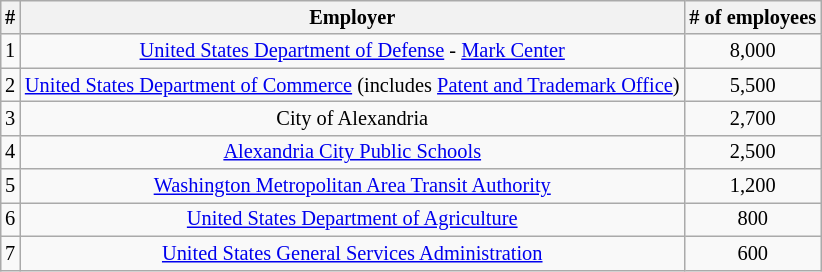<table class="wikitable plainrowheaders" style="font-size: 85%; text-align: center; margin: 1em;">
<tr>
<th>#</th>
<th>Employer</th>
<th># of employees</th>
</tr>
<tr>
<td>1</td>
<td><a href='#'>United States Department of Defense</a> - <a href='#'>Mark Center</a></td>
<td>8,000</td>
</tr>
<tr>
<td>2</td>
<td><a href='#'>United States Department of Commerce</a> (includes <a href='#'>Patent and Trademark Office</a>)</td>
<td>5,500</td>
</tr>
<tr>
<td>3</td>
<td>City of Alexandria</td>
<td>2,700</td>
</tr>
<tr>
<td>4</td>
<td><a href='#'>Alexandria City Public Schools</a></td>
<td>2,500</td>
</tr>
<tr>
<td>5</td>
<td><a href='#'>Washington Metropolitan Area Transit Authority</a></td>
<td>1,200</td>
</tr>
<tr>
<td>6</td>
<td><a href='#'>United States Department of Agriculture</a></td>
<td>800</td>
</tr>
<tr>
<td>7</td>
<td><a href='#'>United States General Services Administration</a></td>
<td>600</td>
</tr>
</table>
